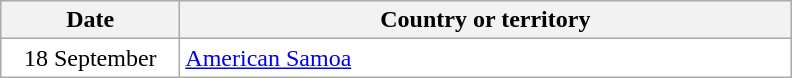<table class="wikitable sortable">
<tr>
<th style="width:7em;">Date</th>
<th style="width:25em;">Country or territory</th>
</tr>
<tr style="background:#fff;">
<td style="text-align:center;">18 September</td>
<td> <a href='#'>American Samoa</a></td>
</tr>
</table>
